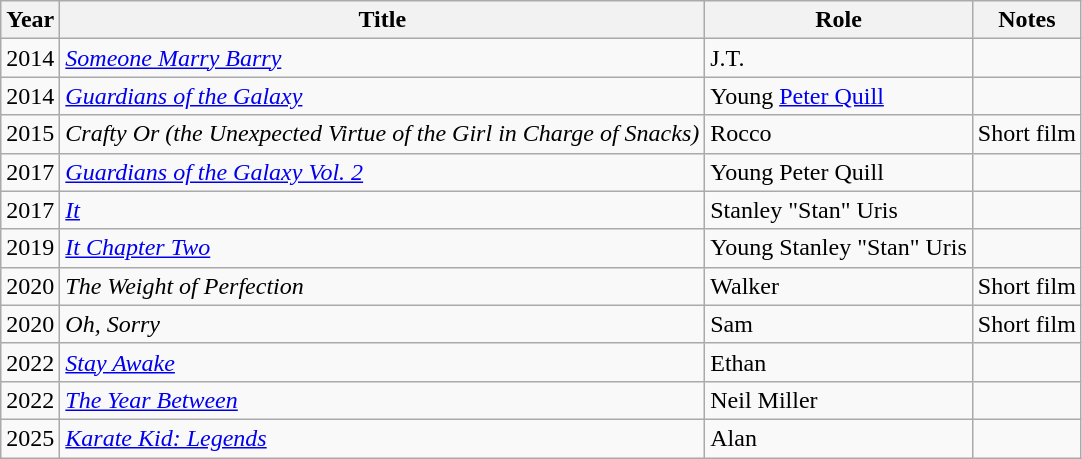<table class="wikitable sortable">
<tr>
<th>Year</th>
<th>Title</th>
<th>Role</th>
<th class="unsortable">Notes</th>
</tr>
<tr>
<td>2014</td>
<td><em><a href='#'>Someone Marry Barry</a></em></td>
<td>J.T.</td>
<td></td>
</tr>
<tr>
<td>2014</td>
<td><em><a href='#'>Guardians of the Galaxy</a></em></td>
<td>Young <a href='#'>Peter Quill</a></td>
<td></td>
</tr>
<tr>
<td>2015</td>
<td><em>Crafty Or (the Unexpected Virtue of the Girl in Charge of Snacks)</em></td>
<td>Rocco</td>
<td>Short film</td>
</tr>
<tr>
<td>2017</td>
<td><em><a href='#'>Guardians of the Galaxy Vol. 2</a></em></td>
<td>Young Peter Quill</td>
<td></td>
</tr>
<tr>
<td>2017</td>
<td><em><a href='#'>It</a></em></td>
<td>Stanley "Stan" Uris</td>
<td></td>
</tr>
<tr>
<td>2019</td>
<td><em><a href='#'>It Chapter Two</a></em></td>
<td>Young Stanley "Stan" Uris</td>
<td></td>
</tr>
<tr>
<td>2020</td>
<td><em>The Weight of Perfection</em></td>
<td>Walker</td>
<td>Short film</td>
</tr>
<tr>
<td>2020</td>
<td><em>Oh, Sorry</em></td>
<td>Sam</td>
<td>Short film</td>
</tr>
<tr>
<td>2022</td>
<td><em><a href='#'>Stay Awake</a></em></td>
<td>Ethan</td>
<td></td>
</tr>
<tr>
<td>2022</td>
<td><em><a href='#'>The Year Between</a></em></td>
<td>Neil Miller</td>
<td></td>
</tr>
<tr>
<td>2025</td>
<td><em><a href='#'>Karate Kid: Legends</a></em></td>
<td>Alan</td>
<td></td>
</tr>
</table>
